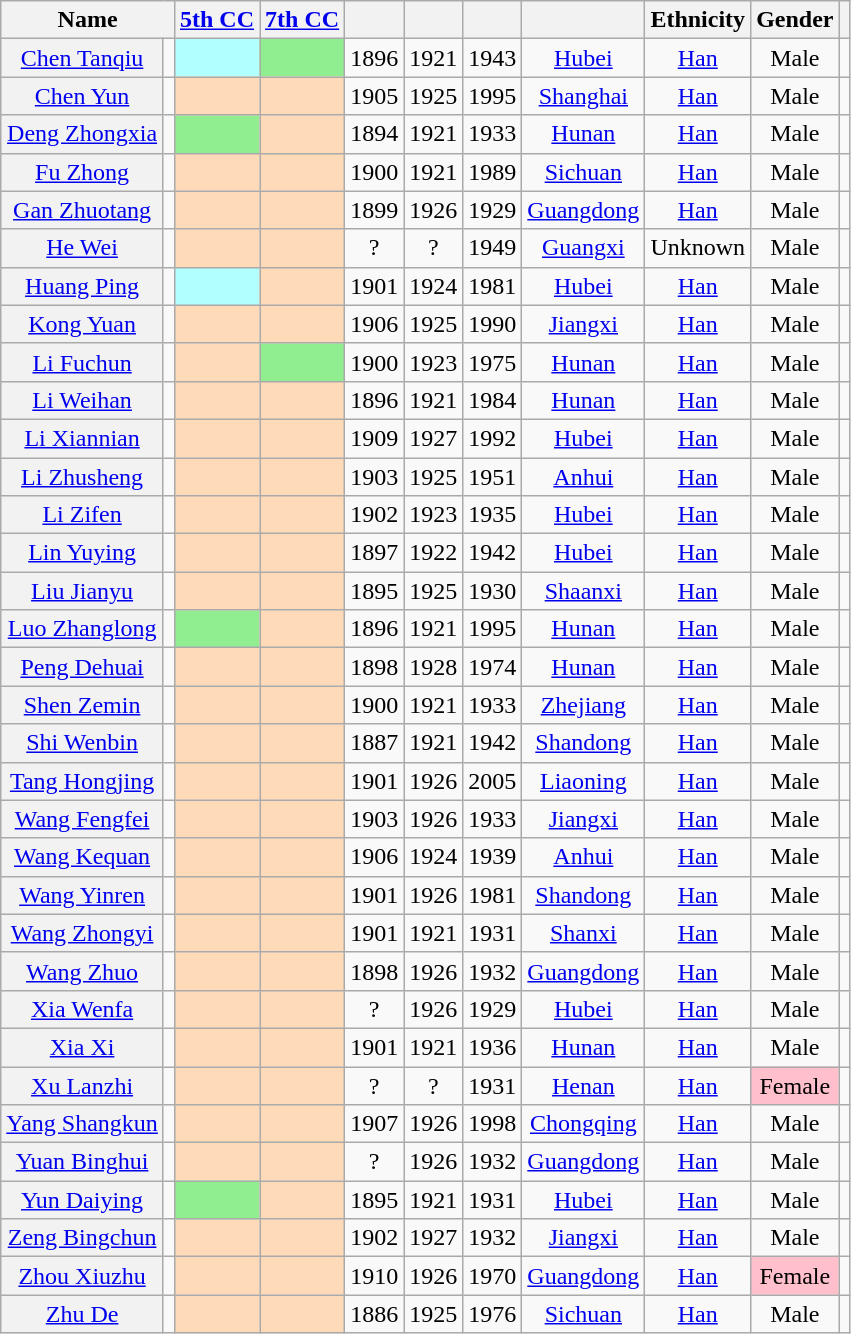<table class="wikitable sortable" style=text-align:center>
<tr>
<th scope=col colspan="2">Name</th>
<th scope="col"><a href='#'>5th CC</a></th>
<th scope="col"><a href='#'>7th CC</a></th>
<th scope="col"></th>
<th scope="col"></th>
<th scope="col"></th>
<th scope="col"></th>
<th scope="col">Ethnicity</th>
<th scope="col">Gender</th>
<th scope="col" class="unsortable"></th>
</tr>
<tr>
<th align="center" scope="row" style="font-weight:normal;"><a href='#'>Chen Tanqiu</a></th>
<td></td>
<td bgcolor = #B2FFFF></td>
<td bgcolor = LightGreen></td>
<td>1896</td>
<td>1921</td>
<td>1943</td>
<td><a href='#'>Hubei</a></td>
<td><a href='#'>Han</a></td>
<td>Male</td>
<td></td>
</tr>
<tr>
<th align="center" scope="row" style="font-weight:normal;"><a href='#'>Chen Yun</a></th>
<td></td>
<td bgcolor = PeachPuff></td>
<td bgcolor = PeachPuff></td>
<td>1905</td>
<td>1925</td>
<td>1995</td>
<td><a href='#'>Shanghai</a></td>
<td><a href='#'>Han</a></td>
<td>Male</td>
<td></td>
</tr>
<tr>
<th align="center" scope="row" style="font-weight:normal;"><a href='#'>Deng Zhongxia</a></th>
<td></td>
<td bgcolor = LightGreen></td>
<td bgcolor = PeachPuff></td>
<td>1894</td>
<td>1921</td>
<td>1933</td>
<td><a href='#'>Hunan</a></td>
<td><a href='#'>Han</a></td>
<td>Male</td>
<td></td>
</tr>
<tr>
<th align="center" scope="row" style="font-weight:normal;"><a href='#'>Fu Zhong</a></th>
<td></td>
<td bgcolor = PeachPuff></td>
<td bgcolor = PeachPuff></td>
<td>1900</td>
<td>1921</td>
<td>1989</td>
<td><a href='#'>Sichuan</a></td>
<td><a href='#'>Han</a></td>
<td>Male</td>
<td></td>
</tr>
<tr>
<th align="center" scope="row" style="font-weight:normal;"><a href='#'>Gan Zhuotang</a></th>
<td></td>
<td bgcolor = PeachPuff></td>
<td bgcolor = PeachPuff></td>
<td>1899</td>
<td>1926</td>
<td>1929</td>
<td><a href='#'>Guangdong</a></td>
<td><a href='#'>Han</a></td>
<td>Male</td>
<td></td>
</tr>
<tr>
<th align="center" scope="row" style="font-weight:normal;"><a href='#'>He Wei</a></th>
<td></td>
<td bgcolor = PeachPuff></td>
<td bgcolor = PeachPuff></td>
<td>?</td>
<td>?</td>
<td>1949</td>
<td><a href='#'>Guangxi</a></td>
<td>Unknown</td>
<td>Male</td>
<td></td>
</tr>
<tr>
<th align="center" scope="row" style="font-weight:normal;"><a href='#'>Huang Ping</a></th>
<td></td>
<td bgcolor = #B2FFFF></td>
<td bgcolor = PeachPuff></td>
<td>1901</td>
<td>1924</td>
<td>1981</td>
<td><a href='#'>Hubei</a></td>
<td><a href='#'>Han</a></td>
<td>Male</td>
<td></td>
</tr>
<tr>
<th align="center" scope="row" style="font-weight:normal;"><a href='#'>Kong Yuan</a></th>
<td></td>
<td bgcolor = PeachPuff></td>
<td bgcolor = PeachPuff></td>
<td>1906</td>
<td>1925</td>
<td>1990</td>
<td><a href='#'>Jiangxi</a></td>
<td><a href='#'>Han</a></td>
<td>Male</td>
<td></td>
</tr>
<tr>
<th align="center" scope="row" style="font-weight:normal;"><a href='#'>Li Fuchun</a></th>
<td></td>
<td bgcolor = PeachPuff></td>
<td bgcolor = LightGreen></td>
<td>1900</td>
<td>1923</td>
<td>1975</td>
<td><a href='#'>Hunan</a></td>
<td><a href='#'>Han</a></td>
<td>Male</td>
<td></td>
</tr>
<tr>
<th align="center" scope="row" style="font-weight:normal;"><a href='#'>Li Weihan</a></th>
<td></td>
<td bgcolor = PeachPuff></td>
<td bgcolor = PeachPuff></td>
<td>1896</td>
<td>1921</td>
<td>1984</td>
<td><a href='#'>Hunan</a></td>
<td><a href='#'>Han</a></td>
<td>Male</td>
<td></td>
</tr>
<tr>
<th align="center" scope="row" style="font-weight:normal;"><a href='#'>Li Xiannian</a></th>
<td></td>
<td bgcolor = PeachPuff></td>
<td bgcolor = PeachPuff></td>
<td>1909</td>
<td>1927</td>
<td>1992</td>
<td><a href='#'>Hubei</a></td>
<td><a href='#'>Han</a></td>
<td>Male</td>
<td></td>
</tr>
<tr>
<th align="center" scope="row" style="font-weight:normal;"><a href='#'>Li Zhusheng</a></th>
<td></td>
<td bgcolor = PeachPuff></td>
<td bgcolor = PeachPuff></td>
<td>1903</td>
<td>1925</td>
<td>1951</td>
<td><a href='#'>Anhui</a></td>
<td><a href='#'>Han</a></td>
<td>Male</td>
<td></td>
</tr>
<tr>
<th align="center" scope="row" style="font-weight:normal;"><a href='#'>Li Zifen</a></th>
<td></td>
<td bgcolor = PeachPuff></td>
<td bgcolor = PeachPuff></td>
<td>1902</td>
<td>1923</td>
<td>1935</td>
<td><a href='#'>Hubei</a></td>
<td><a href='#'>Han</a></td>
<td>Male</td>
<td></td>
</tr>
<tr>
<th align="center" scope="row" style="font-weight:normal;"><a href='#'>Lin Yuying</a></th>
<td></td>
<td bgcolor = PeachPuff></td>
<td bgcolor = PeachPuff></td>
<td>1897</td>
<td>1922</td>
<td>1942</td>
<td><a href='#'>Hubei</a></td>
<td><a href='#'>Han</a></td>
<td>Male</td>
<td></td>
</tr>
<tr>
<th align="center" scope="row" style="font-weight:normal;"><a href='#'>Liu Jianyu</a></th>
<td></td>
<td bgcolor = PeachPuff></td>
<td bgcolor = PeachPuff></td>
<td>1895</td>
<td>1925</td>
<td>1930</td>
<td><a href='#'>Shaanxi</a></td>
<td><a href='#'>Han</a></td>
<td>Male</td>
<td></td>
</tr>
<tr>
<th align="center" scope="row" style="font-weight:normal;"><a href='#'>Luo Zhanglong</a></th>
<td></td>
<td bgcolor = LightGreen></td>
<td bgcolor = PeachPuff></td>
<td>1896</td>
<td>1921</td>
<td>1995</td>
<td><a href='#'>Hunan</a></td>
<td><a href='#'>Han</a></td>
<td>Male</td>
<td></td>
</tr>
<tr>
<th align="center" scope="row" style="font-weight:normal;"><a href='#'>Peng Dehuai</a></th>
<td></td>
<td bgcolor = PeachPuff></td>
<td bgcolor = PeachPuff></td>
<td>1898</td>
<td>1928</td>
<td>1974</td>
<td><a href='#'>Hunan</a></td>
<td><a href='#'>Han</a></td>
<td>Male</td>
<td></td>
</tr>
<tr>
<th align="center" scope="row" style="font-weight:normal;"><a href='#'>Shen Zemin</a></th>
<td></td>
<td bgcolor = PeachPuff></td>
<td bgcolor = PeachPuff></td>
<td>1900</td>
<td>1921</td>
<td>1933</td>
<td><a href='#'>Zhejiang</a></td>
<td><a href='#'>Han</a></td>
<td>Male</td>
<td></td>
</tr>
<tr>
<th align="center" scope="row" style="font-weight:normal;"><a href='#'>Shi Wenbin</a></th>
<td></td>
<td bgcolor = PeachPuff></td>
<td bgcolor = PeachPuff></td>
<td>1887</td>
<td>1921</td>
<td>1942</td>
<td><a href='#'>Shandong</a></td>
<td><a href='#'>Han</a></td>
<td>Male</td>
<td></td>
</tr>
<tr>
<th align="center" scope="row" style="font-weight:normal;"><a href='#'>Tang Hongjing</a></th>
<td></td>
<td bgcolor = PeachPuff></td>
<td bgcolor = PeachPuff></td>
<td>1901</td>
<td>1926</td>
<td>2005</td>
<td><a href='#'>Liaoning</a></td>
<td><a href='#'>Han</a></td>
<td>Male</td>
<td></td>
</tr>
<tr>
<th align="center" scope="row" style="font-weight:normal;"><a href='#'>Wang Fengfei</a></th>
<td></td>
<td bgcolor = PeachPuff></td>
<td bgcolor = PeachPuff></td>
<td>1903</td>
<td>1926</td>
<td>1933</td>
<td><a href='#'>Jiangxi</a></td>
<td><a href='#'>Han</a></td>
<td>Male</td>
<td></td>
</tr>
<tr>
<th align="center" scope="row" style="font-weight:normal;"><a href='#'>Wang Kequan</a></th>
<td></td>
<td bgcolor = PeachPuff></td>
<td bgcolor = PeachPuff></td>
<td>1906</td>
<td>1924</td>
<td>1939</td>
<td><a href='#'>Anhui</a></td>
<td><a href='#'>Han</a></td>
<td>Male</td>
<td></td>
</tr>
<tr>
<th align="center" scope="row" style="font-weight:normal;"><a href='#'>Wang Yinren</a></th>
<td></td>
<td bgcolor = PeachPuff></td>
<td bgcolor = PeachPuff></td>
<td>1901</td>
<td>1926</td>
<td>1981</td>
<td><a href='#'>Shandong</a></td>
<td><a href='#'>Han</a></td>
<td>Male</td>
<td></td>
</tr>
<tr>
<th align="center" scope="row" style="font-weight:normal;"><a href='#'>Wang Zhongyi</a></th>
<td></td>
<td bgcolor = PeachPuff></td>
<td bgcolor = PeachPuff></td>
<td>1901</td>
<td>1921</td>
<td>1931</td>
<td><a href='#'>Shanxi</a></td>
<td><a href='#'>Han</a></td>
<td>Male</td>
<td></td>
</tr>
<tr>
<th align="center" scope="row" style="font-weight:normal;"><a href='#'>Wang Zhuo</a></th>
<td></td>
<td bgcolor = PeachPuff></td>
<td bgcolor = PeachPuff></td>
<td>1898</td>
<td>1926</td>
<td>1932</td>
<td><a href='#'>Guangdong</a></td>
<td><a href='#'>Han</a></td>
<td>Male</td>
<td></td>
</tr>
<tr>
<th align="center" scope="row" style="font-weight:normal;"><a href='#'>Xia Wenfa</a></th>
<td></td>
<td bgcolor = PeachPuff></td>
<td bgcolor = PeachPuff></td>
<td>?</td>
<td>1926</td>
<td>1929</td>
<td><a href='#'>Hubei</a></td>
<td><a href='#'>Han</a></td>
<td>Male</td>
<td></td>
</tr>
<tr>
<th align="center" scope="row" style="font-weight:normal;"><a href='#'>Xia Xi</a></th>
<td></td>
<td bgcolor = PeachPuff></td>
<td bgcolor = PeachPuff></td>
<td>1901</td>
<td>1921</td>
<td>1936</td>
<td><a href='#'>Hunan</a></td>
<td><a href='#'>Han</a></td>
<td>Male</td>
<td></td>
</tr>
<tr>
<th align="center" scope="row" style="font-weight:normal;"><a href='#'>Xu Lanzhi</a></th>
<td></td>
<td bgcolor = PeachPuff></td>
<td bgcolor = PeachPuff></td>
<td>?</td>
<td>?</td>
<td>1931</td>
<td><a href='#'>Henan</a></td>
<td><a href='#'>Han</a></td>
<td style="background: Pink">Female</td>
<td></td>
</tr>
<tr>
<th align="center" scope="row" style="font-weight:normal;"><a href='#'>Yang Shangkun</a></th>
<td></td>
<td bgcolor = PeachPuff></td>
<td bgcolor = PeachPuff></td>
<td>1907</td>
<td>1926</td>
<td>1998</td>
<td><a href='#'>Chongqing</a></td>
<td><a href='#'>Han</a></td>
<td>Male</td>
<td></td>
</tr>
<tr>
<th align="center" scope="row" style="font-weight:normal;"><a href='#'>Yuan Binghui</a></th>
<td></td>
<td bgcolor = PeachPuff></td>
<td bgcolor = PeachPuff></td>
<td>?</td>
<td>1926</td>
<td>1932</td>
<td><a href='#'>Guangdong</a></td>
<td><a href='#'>Han</a></td>
<td>Male</td>
<td></td>
</tr>
<tr>
<th align="center" scope="row" style="font-weight:normal;"><a href='#'>Yun Daiying</a></th>
<td></td>
<td bgcolor = LightGreen></td>
<td bgcolor = PeachPuff></td>
<td>1895</td>
<td>1921</td>
<td>1931</td>
<td><a href='#'>Hubei</a></td>
<td><a href='#'>Han</a></td>
<td>Male</td>
<td></td>
</tr>
<tr>
<th align="center" scope="row" style="font-weight:normal;"><a href='#'>Zeng Bingchun</a></th>
<td></td>
<td bgcolor = PeachPuff></td>
<td bgcolor = PeachPuff></td>
<td>1902</td>
<td>1927</td>
<td>1932</td>
<td><a href='#'>Jiangxi</a></td>
<td><a href='#'>Han</a></td>
<td>Male</td>
<td></td>
</tr>
<tr>
<th align="center" scope="row" style="font-weight:normal;"><a href='#'>Zhou Xiuzhu</a></th>
<td></td>
<td bgcolor = PeachPuff></td>
<td bgcolor = PeachPuff></td>
<td>1910</td>
<td>1926</td>
<td>1970</td>
<td><a href='#'>Guangdong</a></td>
<td><a href='#'>Han</a></td>
<td style="background: Pink">Female</td>
<td></td>
</tr>
<tr>
<th align="center" scope="row" style="font-weight:normal;"><a href='#'>Zhu De</a></th>
<td></td>
<td bgcolor = PeachPuff></td>
<td bgcolor = PeachPuff></td>
<td>1886</td>
<td>1925</td>
<td>1976</td>
<td><a href='#'>Sichuan</a></td>
<td><a href='#'>Han</a></td>
<td>Male</td>
<td></td>
</tr>
</table>
